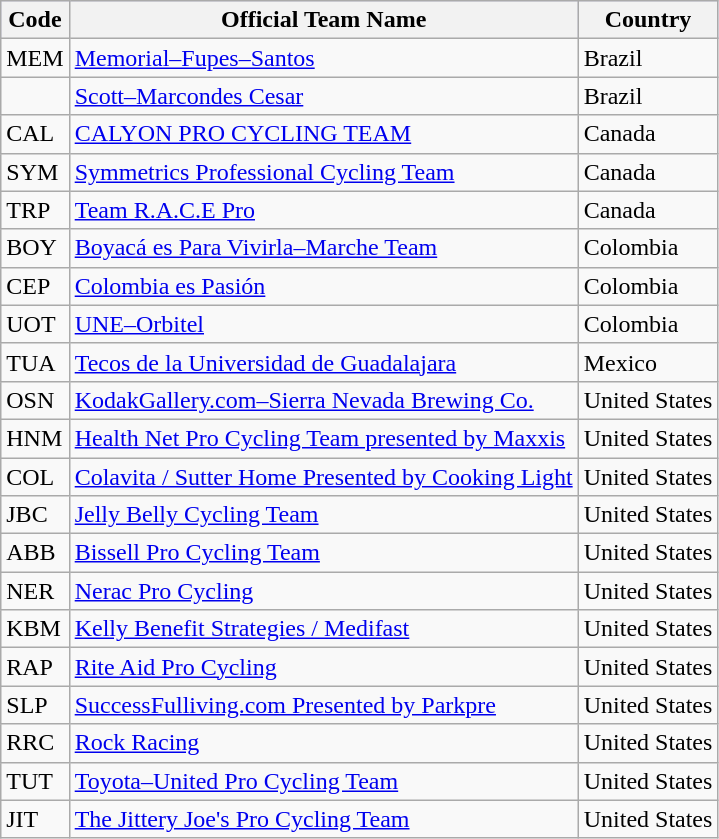<table class="wikitable">
<tr style="background:#ccccff;">
<th>Code</th>
<th>Official Team Name</th>
<th>Country</th>
</tr>
<tr>
<td>MEM</td>
<td><a href='#'>Memorial–Fupes–Santos</a></td>
<td>Brazil</td>
</tr>
<tr>
<td></td>
<td><a href='#'>Scott–Marcondes Cesar</a></td>
<td>Brazil</td>
</tr>
<tr>
<td>CAL</td>
<td><a href='#'>CALYON PRO CYCLING TEAM</a></td>
<td>Canada</td>
</tr>
<tr>
<td>SYM</td>
<td><a href='#'>Symmetrics Professional Cycling Team</a></td>
<td>Canada</td>
</tr>
<tr>
<td>TRP</td>
<td><a href='#'>Team R.A.C.E Pro</a></td>
<td>Canada</td>
</tr>
<tr>
<td>BOY</td>
<td><a href='#'>Boyacá es Para Vivirla–Marche Team</a></td>
<td>Colombia</td>
</tr>
<tr>
<td>CEP</td>
<td><a href='#'>Colombia es Pasión</a></td>
<td>Colombia</td>
</tr>
<tr>
<td>UOT</td>
<td><a href='#'>UNE–Orbitel</a></td>
<td>Colombia</td>
</tr>
<tr>
<td>TUA</td>
<td><a href='#'>Tecos de la Universidad de Guadalajara</a></td>
<td>Mexico</td>
</tr>
<tr>
<td>OSN</td>
<td><a href='#'>KodakGallery.com–Sierra Nevada Brewing Co.</a></td>
<td>United States</td>
</tr>
<tr>
<td>HNM</td>
<td><a href='#'>Health Net Pro Cycling Team presented by Maxxis</a></td>
<td>United States</td>
</tr>
<tr>
<td>COL</td>
<td><a href='#'>Colavita / Sutter Home Presented by Cooking Light</a></td>
<td>United States</td>
</tr>
<tr>
<td>JBC</td>
<td><a href='#'>Jelly Belly Cycling Team</a></td>
<td>United States</td>
</tr>
<tr>
<td>ABB</td>
<td><a href='#'>Bissell Pro Cycling Team</a></td>
<td>United States</td>
</tr>
<tr>
<td>NER</td>
<td><a href='#'>Nerac Pro Cycling</a></td>
<td>United States</td>
</tr>
<tr>
<td>KBM</td>
<td><a href='#'>Kelly Benefit Strategies / Medifast</a></td>
<td>United States</td>
</tr>
<tr>
<td>RAP</td>
<td><a href='#'>Rite Aid Pro Cycling</a></td>
<td>United States</td>
</tr>
<tr>
<td>SLP</td>
<td><a href='#'>SuccessFulliving.com Presented by Parkpre</a></td>
<td>United States</td>
</tr>
<tr>
<td>RRC</td>
<td><a href='#'>Rock Racing</a></td>
<td>United States</td>
</tr>
<tr>
<td>TUT</td>
<td><a href='#'>Toyota–United Pro Cycling Team</a></td>
<td>United States</td>
</tr>
<tr>
<td>JIT</td>
<td><a href='#'>The Jittery Joe's Pro Cycling Team</a></td>
<td>United States</td>
</tr>
</table>
